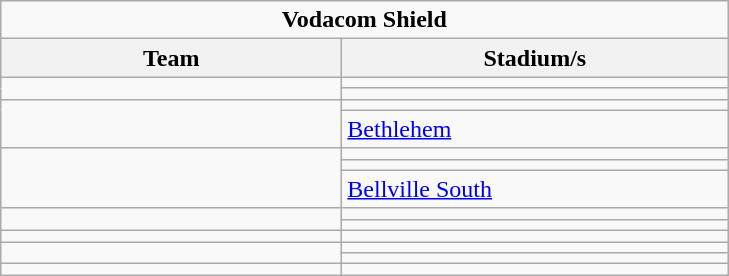<table class="wikitable">
<tr>
<td colspan=3 align=center><strong>Vodacom Shield</strong></td>
</tr>
<tr>
<th width="220">Team</th>
<th width="250">Stadium/s</th>
</tr>
<tr>
<td rowspan=2></td>
<td></td>
</tr>
<tr>
<td></td>
</tr>
<tr>
<td rowspan=2></td>
<td></td>
</tr>
<tr>
<td><a href='#'>Bethlehem</a></td>
</tr>
<tr>
<td rowspan=3></td>
<td></td>
</tr>
<tr>
<td></td>
</tr>
<tr>
<td><a href='#'>Bellville South</a></td>
</tr>
<tr>
<td rowspan=2></td>
<td></td>
</tr>
<tr>
<td></td>
</tr>
<tr>
<td></td>
<td></td>
</tr>
<tr>
<td rowspan=2></td>
<td></td>
</tr>
<tr>
<td></td>
</tr>
<tr>
<td></td>
<td></td>
</tr>
</table>
